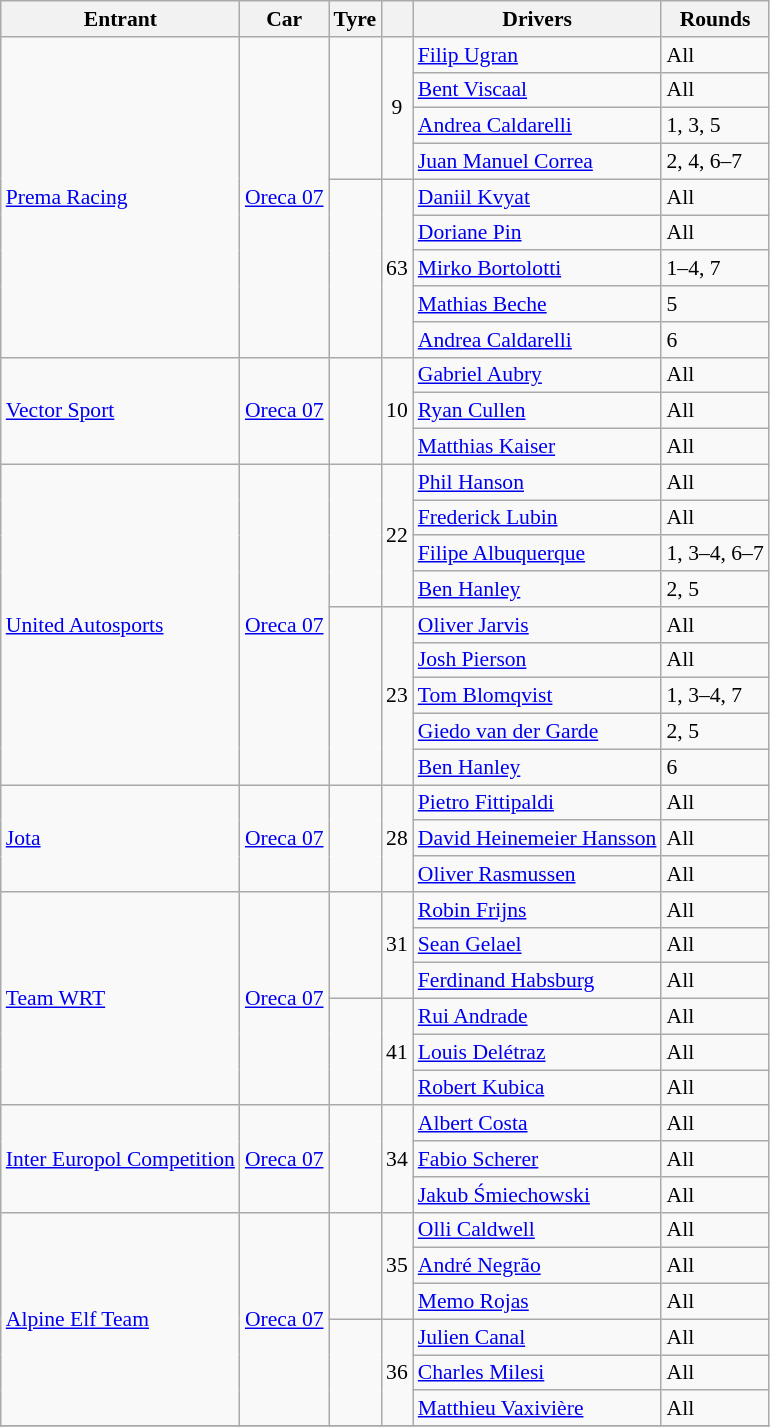<table class="wikitable" style="font-size: 90%">
<tr>
<th>Entrant</th>
<th>Car</th>
<th>Tyre</th>
<th></th>
<th>Drivers</th>
<th>Rounds</th>
</tr>
<tr>
<td rowspan="9"> <a href='#'>Prema Racing</a></td>
<td rowspan="9"><a href='#'>Oreca 07</a></td>
<td rowspan="4" align="center"></td>
<td rowspan="4" align="center">9</td>
<td> <a href='#'>Filip Ugran</a></td>
<td>All</td>
</tr>
<tr>
<td> <a href='#'>Bent Viscaal</a></td>
<td>All</td>
</tr>
<tr>
<td> <a href='#'>Andrea Caldarelli</a></td>
<td>1, 3, 5</td>
</tr>
<tr>
<td> <a href='#'>Juan Manuel Correa</a></td>
<td>2, 4, 6–7</td>
</tr>
<tr>
<td rowspan="5" align="center"></td>
<td rowspan="5" align="center">63</td>
<td> <a href='#'>Daniil Kvyat</a></td>
<td>All</td>
</tr>
<tr>
<td> <a href='#'>Doriane Pin</a></td>
<td>All</td>
</tr>
<tr>
<td> <a href='#'>Mirko Bortolotti</a></td>
<td>1–4, 7</td>
</tr>
<tr>
<td> <a href='#'>Mathias Beche</a></td>
<td>5</td>
</tr>
<tr>
<td> <a href='#'>Andrea Caldarelli</a></td>
<td>6</td>
</tr>
<tr>
<td rowspan="3"> <a href='#'>Vector Sport</a></td>
<td rowspan="3"><a href='#'>Oreca 07</a></td>
<td rowspan="3" align="center"></td>
<td rowspan="3" align="center">10</td>
<td> <a href='#'>Gabriel Aubry</a></td>
<td>All</td>
</tr>
<tr>
<td> <a href='#'>Ryan Cullen</a></td>
<td>All</td>
</tr>
<tr>
<td> <a href='#'>Matthias Kaiser</a></td>
<td>All</td>
</tr>
<tr>
<td rowspan="9"> <a href='#'>United Autosports</a></td>
<td rowspan="9"><a href='#'>Oreca 07</a></td>
<td rowspan="4" align="center"></td>
<td rowspan="4" align="center">22</td>
<td> <a href='#'>Phil Hanson</a></td>
<td>All</td>
</tr>
<tr>
<td> <a href='#'>Frederick Lubin</a></td>
<td>All</td>
</tr>
<tr>
<td> <a href='#'>Filipe Albuquerque</a></td>
<td>1, 3–4, 6–7</td>
</tr>
<tr>
<td> <a href='#'>Ben Hanley</a></td>
<td>2, 5</td>
</tr>
<tr>
<td rowspan="5" align="center"></td>
<td rowspan="5" align="center">23</td>
<td> <a href='#'>Oliver Jarvis</a></td>
<td>All</td>
</tr>
<tr>
<td> <a href='#'>Josh Pierson</a></td>
<td>All</td>
</tr>
<tr>
<td> <a href='#'>Tom Blomqvist</a></td>
<td>1, 3–4, 7</td>
</tr>
<tr>
<td> <a href='#'>Giedo van der Garde</a></td>
<td>2, 5</td>
</tr>
<tr>
<td> <a href='#'>Ben Hanley</a></td>
<td>6</td>
</tr>
<tr>
<td rowspan="3"> <a href='#'>Jota</a></td>
<td rowspan="3"><a href='#'>Oreca 07</a></td>
<td rowspan="3" align="center"></td>
<td rowspan="3" align="center">28</td>
<td> <a href='#'>Pietro Fittipaldi</a></td>
<td>All</td>
</tr>
<tr>
<td> <a href='#'>David Heinemeier Hansson</a></td>
<td>All</td>
</tr>
<tr>
<td> <a href='#'>Oliver Rasmussen</a></td>
<td>All</td>
</tr>
<tr>
<td rowspan="6"> <a href='#'>Team WRT</a></td>
<td rowspan="6"><a href='#'>Oreca 07</a></td>
<td rowspan="3" align="center"></td>
<td rowspan="3" align="center">31</td>
<td> <a href='#'>Robin Frijns</a></td>
<td>All</td>
</tr>
<tr>
<td> <a href='#'>Sean Gelael</a></td>
<td>All</td>
</tr>
<tr>
<td> <a href='#'>Ferdinand Habsburg</a></td>
<td>All</td>
</tr>
<tr>
<td rowspan="3" align="center"></td>
<td rowspan="3" align="center">41</td>
<td> <a href='#'>Rui Andrade</a></td>
<td>All</td>
</tr>
<tr>
<td> <a href='#'>Louis Delétraz</a></td>
<td>All</td>
</tr>
<tr>
<td> <a href='#'>Robert Kubica</a></td>
<td>All</td>
</tr>
<tr>
<td rowspan="3"> <a href='#'>Inter Europol Competition</a></td>
<td rowspan="3"><a href='#'>Oreca 07</a></td>
<td rowspan="3" align="center"></td>
<td rowspan="3" align="center">34</td>
<td> <a href='#'>Albert Costa</a></td>
<td>All</td>
</tr>
<tr>
<td> <a href='#'>Fabio Scherer</a></td>
<td>All</td>
</tr>
<tr>
<td> <a href='#'>Jakub Śmiechowski</a></td>
<td>All</td>
</tr>
<tr>
<td rowspan="6"> <a href='#'>Alpine Elf Team</a></td>
<td rowspan="6"><a href='#'>Oreca 07</a></td>
<td rowspan="3" align="center"></td>
<td rowspan="3" align="center">35</td>
<td> <a href='#'>Olli Caldwell</a></td>
<td>All</td>
</tr>
<tr>
<td> <a href='#'>André Negrão</a></td>
<td>All</td>
</tr>
<tr>
<td> <a href='#'>Memo Rojas</a></td>
<td>All</td>
</tr>
<tr>
<td rowspan="3" align="center"></td>
<td rowspan="3" align="center">36</td>
<td> <a href='#'>Julien Canal</a></td>
<td>All</td>
</tr>
<tr>
<td> <a href='#'>Charles Milesi</a></td>
<td>All</td>
</tr>
<tr>
<td> <a href='#'>Matthieu Vaxivière</a></td>
<td>All</td>
</tr>
<tr>
</tr>
</table>
